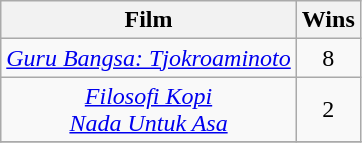<table style="text-align: center" class="wikitable sortable">
<tr>
<th>Film</th>
<th>Wins</th>
</tr>
<tr>
<td><em><a href='#'>Guru Bangsa: Tjokroaminoto</a></em></td>
<td>8</td>
</tr>
<tr>
<td><em><a href='#'>Filosofi Kopi</a></em><br><em><a href='#'>Nada Untuk Asa</a></em></td>
<td>2</td>
</tr>
<tr>
</tr>
</table>
